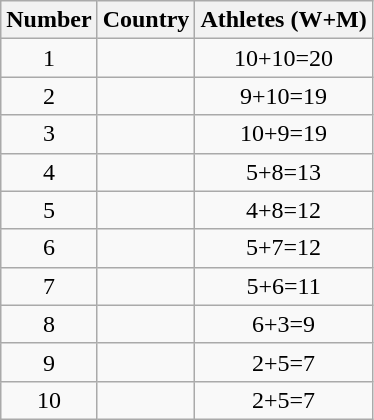<table class="wikitable sortable" style="border:0;">
<tr>
<th>Number</th>
<th>Country</th>
<th>Athletes (W+M)</th>
</tr>
<tr>
<td align=center>1</td>
<td></td>
<td align=center>10+10=20</td>
</tr>
<tr>
<td align=center>2</td>
<td></td>
<td align=center>9+10=19</td>
</tr>
<tr>
<td align=center>3</td>
<td></td>
<td align=center>10+9=19</td>
</tr>
<tr>
<td align=center>4</td>
<td></td>
<td align=center>5+8=13</td>
</tr>
<tr>
<td align=center>5</td>
<td></td>
<td align=center>4+8=12</td>
</tr>
<tr>
<td align=center>6</td>
<td></td>
<td align=center>5+7=12</td>
</tr>
<tr>
<td align=center>7</td>
<td></td>
<td align=center>5+6=11</td>
</tr>
<tr>
<td align=center>8</td>
<td></td>
<td align=center>6+3=9</td>
</tr>
<tr>
<td align=center>9</td>
<td></td>
<td align=center>2+5=7</td>
</tr>
<tr>
<td align=center>10</td>
<td></td>
<td align=center>2+5=7</td>
</tr>
</table>
